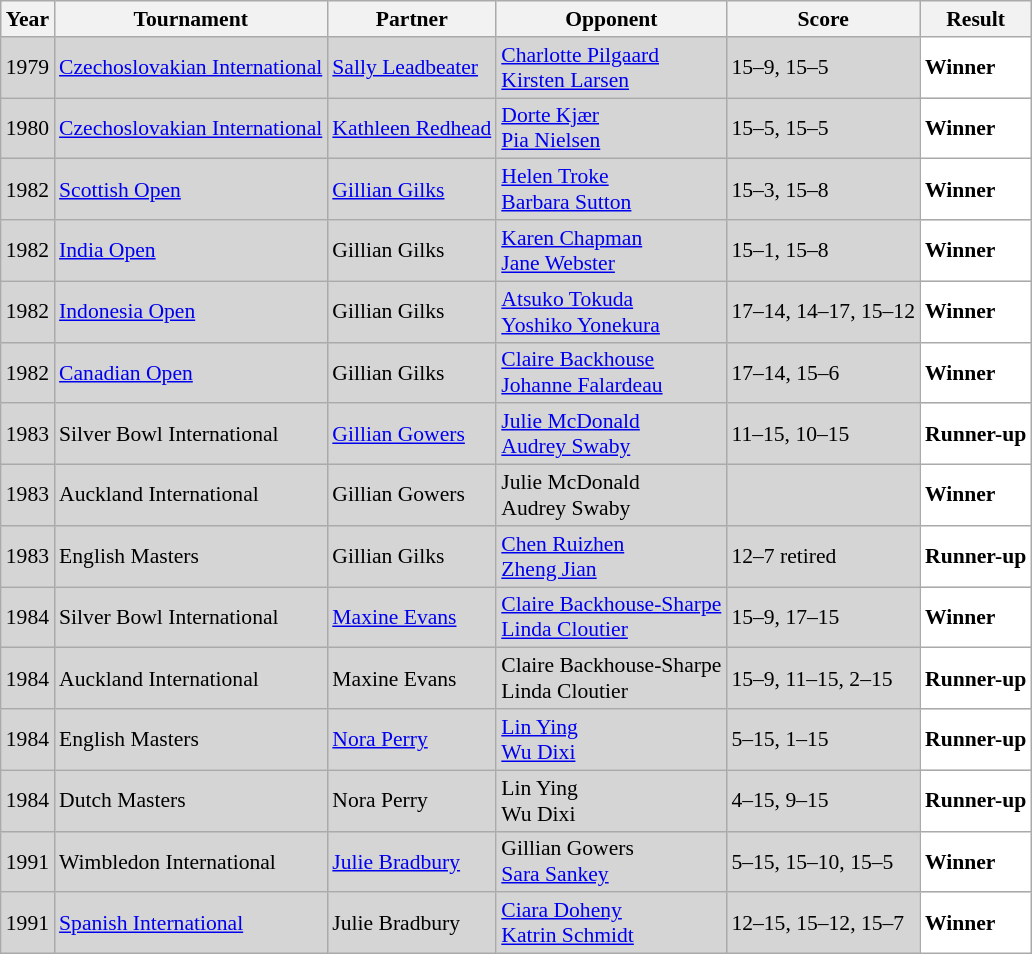<table class="sortable wikitable" style="font-size: 90%;">
<tr>
<th>Year</th>
<th>Tournament</th>
<th>Partner</th>
<th>Opponent</th>
<th>Score</th>
<th>Result</th>
</tr>
<tr style="background:#D5D5D5">
<td align="center">1979</td>
<td align="left"><a href='#'>Czechoslovakian International</a></td>
<td align="left"> <a href='#'>Sally Leadbeater</a></td>
<td align="left"> <a href='#'>Charlotte Pilgaard</a><br> <a href='#'>Kirsten Larsen</a></td>
<td align="left">15–9, 15–5</td>
<td style="text-align:left; background:white"> <strong>Winner</strong></td>
</tr>
<tr style="background:#D5D5D5">
<td align="center">1980</td>
<td align="left"><a href='#'>Czechoslovakian International</a></td>
<td align="left"> <a href='#'>Kathleen Redhead</a></td>
<td align="left"> <a href='#'>Dorte Kjær</a><br> <a href='#'>Pia Nielsen</a></td>
<td align="left">15–5, 15–5</td>
<td style="text-align:left; background:white"> <strong>Winner</strong></td>
</tr>
<tr style="background:#D5D5D5">
<td align="center">1982</td>
<td align="left"><a href='#'>Scottish Open</a></td>
<td align="left"> <a href='#'>Gillian Gilks</a></td>
<td align="left"> <a href='#'>Helen Troke</a><br> <a href='#'>Barbara Sutton</a></td>
<td align="left">15–3, 15–8</td>
<td style="text-align:left; background:white"> <strong>Winner</strong></td>
</tr>
<tr style="background:#D5D5D5">
<td align="center">1982</td>
<td align="left"><a href='#'>India Open</a></td>
<td align="left"> Gillian Gilks</td>
<td align="left"> <a href='#'>Karen Chapman</a><br> <a href='#'>Jane Webster</a></td>
<td align="left">15–1, 15–8</td>
<td style="text-align:left; background:white"> <strong>Winner</strong></td>
</tr>
<tr style="background:#D5D5D5">
<td align="center">1982</td>
<td align="left"><a href='#'>Indonesia Open</a></td>
<td align="left"> Gillian Gilks</td>
<td align="left"> <a href='#'>Atsuko Tokuda</a><br> <a href='#'>Yoshiko Yonekura</a></td>
<td align="left">17–14, 14–17, 15–12</td>
<td style="text-align:left; background:white"> <strong>Winner</strong></td>
</tr>
<tr style="background:#D5D5D5">
<td align="center">1982</td>
<td align="left"><a href='#'>Canadian Open</a></td>
<td align="left"> Gillian Gilks</td>
<td align="left"> <a href='#'>Claire Backhouse</a><br> <a href='#'>Johanne Falardeau</a></td>
<td align="left">17–14, 15–6</td>
<td style="text-align:left; background:white"> <strong>Winner</strong></td>
</tr>
<tr style="background:#D5D5D5">
<td align="center">1983</td>
<td align="left">Silver Bowl International</td>
<td align="left"> <a href='#'>Gillian Gowers</a></td>
<td align="left"> <a href='#'>Julie McDonald</a><br> <a href='#'>Audrey Swaby</a></td>
<td align="left">11–15, 10–15</td>
<td style="text-align:left; background:white"> <strong>Runner-up</strong></td>
</tr>
<tr style="background:#D5D5D5">
<td align="center">1983</td>
<td align="left">Auckland International</td>
<td align="left"> Gillian Gowers</td>
<td align="left"> Julie McDonald<br> Audrey Swaby</td>
<td align="left"></td>
<td style="text-align:left; background:white"> <strong>Winner</strong></td>
</tr>
<tr style="background:#D5D5D5">
<td align="center">1983</td>
<td align="left">English Masters</td>
<td align="left"> Gillian Gilks</td>
<td align="left"> <a href='#'>Chen Ruizhen</a><br> <a href='#'>Zheng Jian</a></td>
<td align="left">12–7 retired</td>
<td style="text-align:left; background:white"> <strong>Runner-up</strong></td>
</tr>
<tr style="background:#D5D5D5">
<td align="center">1984</td>
<td align="left">Silver Bowl International</td>
<td align="left"> <a href='#'>Maxine Evans</a></td>
<td align="left"> <a href='#'>Claire Backhouse-Sharpe</a><br> <a href='#'>Linda Cloutier</a></td>
<td align="left">15–9, 17–15</td>
<td style="text-align:left; background:white"> <strong>Winner</strong></td>
</tr>
<tr style="background:#D5D5D5">
<td align="center">1984</td>
<td align="left">Auckland International</td>
<td align="left"> Maxine Evans</td>
<td align="left"> Claire Backhouse-Sharpe <br> Linda Cloutier</td>
<td align="left">15–9, 11–15, 2–15</td>
<td style="text-align:left; background:white"> <strong>Runner-up</strong></td>
</tr>
<tr style="background:#D5D5D5">
<td align="center">1984</td>
<td align="left">English Masters</td>
<td align="left"> <a href='#'>Nora Perry</a></td>
<td align="left"> <a href='#'>Lin Ying</a><br> <a href='#'>Wu Dixi</a></td>
<td align="left">5–15, 1–15</td>
<td style="text-align:left; background:white"> <strong>Runner-up</strong></td>
</tr>
<tr style="background:#D5D5D5">
<td align="center">1984</td>
<td align="left">Dutch Masters</td>
<td align="left"> Nora Perry</td>
<td align="left"> Lin Ying<br> Wu Dixi</td>
<td align="left">4–15, 9–15</td>
<td style="text-align:left; background:white"> <strong>Runner-up</strong></td>
</tr>
<tr style="background:#D5D5D5">
<td align="center">1991</td>
<td align="left">Wimbledon International</td>
<td align="left"> <a href='#'>Julie Bradbury</a></td>
<td align="left"> Gillian Gowers<br> <a href='#'>Sara Sankey</a></td>
<td align="left">5–15, 15–10, 15–5</td>
<td style="text-align:left; background:white"> <strong>Winner</strong></td>
</tr>
<tr style="background:#D5D5D5">
<td align="center">1991</td>
<td align="left"><a href='#'>Spanish International</a></td>
<td align="left"> Julie Bradbury</td>
<td align="left"> <a href='#'>Ciara Doheny</a><br> <a href='#'>Katrin Schmidt</a></td>
<td align="left">12–15, 15–12, 15–7</td>
<td style="text-align:left; background:white"> <strong>Winner</strong></td>
</tr>
</table>
